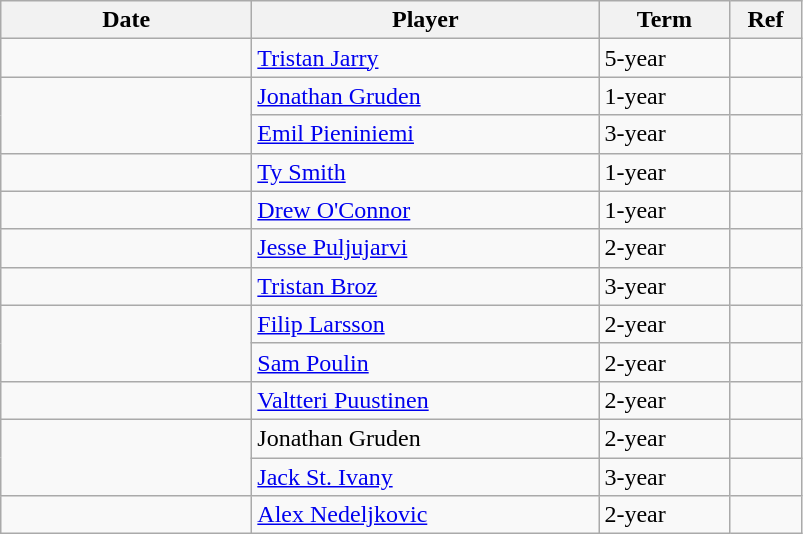<table class="wikitable">
<tr>
<th style="width: 10em;">Date</th>
<th style="width: 14em;">Player</th>
<th style="width: 5em;">Term</th>
<th style="width: 2.5em;">Ref</th>
</tr>
<tr>
<td></td>
<td><a href='#'>Tristan Jarry</a></td>
<td>5-year</td>
<td></td>
</tr>
<tr>
<td rowspan=2></td>
<td><a href='#'>Jonathan Gruden</a></td>
<td>1-year</td>
<td></td>
</tr>
<tr>
<td><a href='#'>Emil Pieniniemi</a></td>
<td>3-year</td>
<td></td>
</tr>
<tr>
<td></td>
<td><a href='#'>Ty Smith</a></td>
<td>1-year</td>
<td></td>
</tr>
<tr>
<td></td>
<td><a href='#'>Drew O'Connor</a></td>
<td>1-year</td>
<td></td>
</tr>
<tr>
<td></td>
<td><a href='#'>Jesse Puljujarvi</a></td>
<td>2-year</td>
<td></td>
</tr>
<tr>
<td></td>
<td><a href='#'>Tristan Broz</a></td>
<td>3-year</td>
<td></td>
</tr>
<tr>
<td rowspan=2></td>
<td><a href='#'>Filip Larsson</a></td>
<td>2-year</td>
<td></td>
</tr>
<tr>
<td><a href='#'>Sam Poulin</a></td>
<td>2-year</td>
<td></td>
</tr>
<tr>
<td></td>
<td><a href='#'>Valtteri Puustinen</a></td>
<td>2-year</td>
<td></td>
</tr>
<tr>
<td rowspan=2></td>
<td>Jonathan Gruden</td>
<td>2-year</td>
<td></td>
</tr>
<tr>
<td><a href='#'>Jack St. Ivany</a></td>
<td>3-year</td>
<td></td>
</tr>
<tr>
<td></td>
<td><a href='#'>Alex Nedeljkovic</a></td>
<td>2-year</td>
<td></td>
</tr>
</table>
